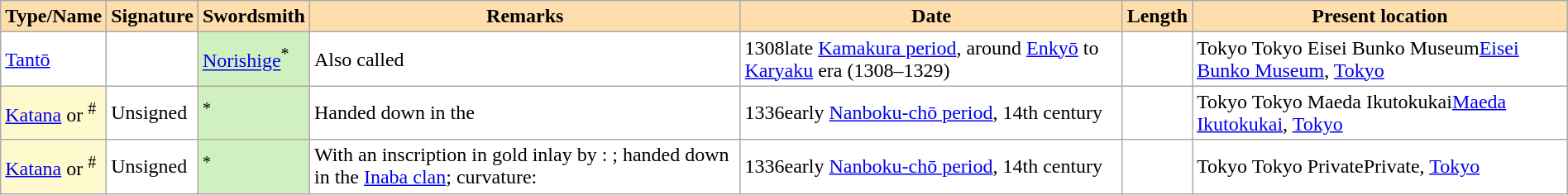<table class="wikitable" style="width:100%; background:#fff;">
<tr>
<th style="background:#ffdead;">Type/Name</th>
<th style="background:#ffdead;">Signature</th>
<th style="background:#ffdead;">Swordsmith</th>
<th style="background:#ffdead;">Remarks</th>
<th style="background:#ffdead;">Date</th>
<th style="background:#ffdead;">Length</th>
<th style="background:#ffdead;">Present location</th>
</tr>
<tr>
<td><a href='#'>Tantō</a></td>
<td></td>
<td style="background:#d0f0c0;"><a href='#'>Norishige</a><sup>*</sup></td>
<td>Also called </td>
<td><span>1308</span>late <a href='#'>Kamakura period</a>, around <a href='#'>Enkyō</a> to <a href='#'>Karyaku</a> era (1308–1329)</td>
<td></td>
<td><span>Tokyo Tokyo Eisei Bunko Museum</span><a href='#'>Eisei Bunko Museum</a>, <a href='#'>Tokyo</a></td>
</tr>
<tr>
<td style="background:LemonChiffon;"><a href='#'>Katana</a> or <sup>#</sup></td>
<td>Unsigned</td>
<td style="background:#d0f0c0;"><sup>*</sup></td>
<td>Handed down in the </td>
<td><span>1336</span>early <a href='#'>Nanboku-chō period</a>, 14th century</td>
<td></td>
<td><span>Tokyo Tokyo Maeda Ikutokukai</span><a href='#'>Maeda Ikutokukai</a>, <a href='#'>Tokyo</a></td>
</tr>
<tr>
<td style="background:LemonChiffon;"><a href='#'>Katana</a> or <sup>#</sup></td>
<td>Unsigned</td>
<td style="background:#d0f0c0;"><sup>*</sup></td>
<td>With an inscription in gold inlay by : ; handed down in the <a href='#'>Inaba clan</a>; curvature: </td>
<td><span>1336</span>early <a href='#'>Nanboku-chō period</a>, 14th century</td>
<td></td>
<td><span>Tokyo Tokyo Private</span>Private, <a href='#'>Tokyo</a></td>
</tr>
</table>
